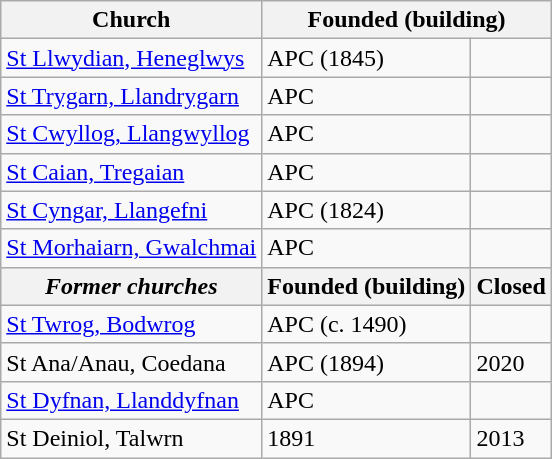<table class="wikitable">
<tr>
<th>Church</th>
<th colspan="2">Founded (building)</th>
</tr>
<tr>
<td><a href='#'>St Llwydian, Heneglwys</a></td>
<td>APC (1845)</td>
<td></td>
</tr>
<tr>
<td><a href='#'>St Trygarn, Llandrygarn</a></td>
<td>APC</td>
<td></td>
</tr>
<tr>
<td><a href='#'>St Cwyllog, Llangwyllog</a></td>
<td>APC</td>
<td></td>
</tr>
<tr>
<td><a href='#'>St Caian, Tregaian</a></td>
<td>APC</td>
<td></td>
</tr>
<tr>
<td><a href='#'>St Cyngar, Llangefni</a></td>
<td>APC (1824)</td>
<td></td>
</tr>
<tr>
<td><a href='#'>St Morhaiarn, Gwalchmai</a></td>
<td>APC</td>
<td></td>
</tr>
<tr>
<th><em>Former churches</em></th>
<th>Founded (building)</th>
<th>Closed</th>
</tr>
<tr>
<td><a href='#'>St Twrog, Bodwrog</a></td>
<td>APC (c. 1490)</td>
<td></td>
</tr>
<tr>
<td>St Ana/Anau, Coedana</td>
<td>APC (1894)</td>
<td>2020</td>
</tr>
<tr>
<td><a href='#'>St Dyfnan, Llanddyfnan</a></td>
<td>APC</td>
<td></td>
</tr>
<tr>
<td>St Deiniol, Talwrn</td>
<td>1891</td>
<td>2013</td>
</tr>
</table>
